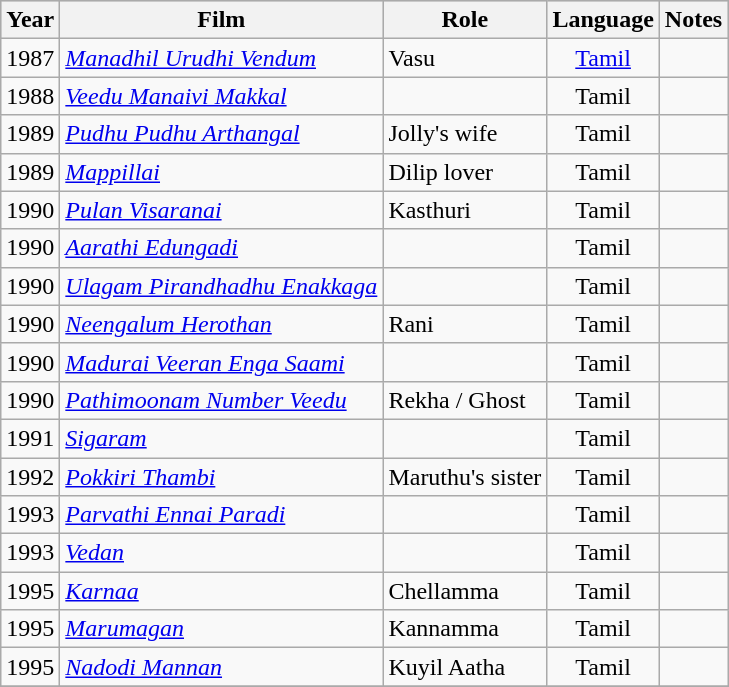<table class="wikitable sortable">
<tr style="background:#ccc; text-align:center;">
<th>Year</th>
<th>Film</th>
<th>Role</th>
<th>Language</th>
<th>Notes</th>
</tr>
<tr>
<td>1987</td>
<td><em><a href='#'>Manadhil Urudhi Vendum</a></em></td>
<td>Vasu</td>
<td style="text-align:center;"><a href='#'>Tamil</a></td>
<td></td>
</tr>
<tr>
<td>1988</td>
<td><em><a href='#'>Veedu Manaivi Makkal</a></em></td>
<td></td>
<td style="text-align:center;">Tamil</td>
<td></td>
</tr>
<tr>
<td>1989</td>
<td><em><a href='#'>Pudhu Pudhu Arthangal</a></em></td>
<td>Jolly's wife</td>
<td style="text-align:center;">Tamil</td>
<td></td>
</tr>
<tr>
<td>1989</td>
<td><em><a href='#'>Mappillai</a> </em></td>
<td>Dilip lover</td>
<td style="text-align:center;">Tamil</td>
<td></td>
</tr>
<tr>
<td>1990</td>
<td><em><a href='#'>Pulan Visaranai</a></em></td>
<td>Kasthuri</td>
<td style="text-align:center;">Tamil</td>
<td></td>
</tr>
<tr>
<td>1990</td>
<td><em><a href='#'>Aarathi Edungadi</a></em></td>
<td></td>
<td style="text-align:center;">Tamil</td>
<td></td>
</tr>
<tr>
<td>1990</td>
<td><em><a href='#'>Ulagam Pirandhadhu Enakkaga</a></em></td>
<td></td>
<td style="text-align:center;">Tamil</td>
<td></td>
</tr>
<tr>
<td>1990</td>
<td><em><a href='#'>Neengalum Herothan</a></em></td>
<td>Rani</td>
<td style="text-align:center;">Tamil</td>
<td></td>
</tr>
<tr>
<td>1990</td>
<td><em><a href='#'>Madurai Veeran Enga Saami</a></em></td>
<td></td>
<td style="text-align:center;">Tamil</td>
<td></td>
</tr>
<tr>
<td>1990</td>
<td><em><a href='#'>Pathimoonam Number Veedu</a></em></td>
<td>Rekha / Ghost</td>
<td style="text-align:center;">Tamil</td>
<td></td>
</tr>
<tr>
<td>1991</td>
<td><em><a href='#'>Sigaram</a></em></td>
<td></td>
<td style="text-align:center;">Tamil</td>
<td></td>
</tr>
<tr>
<td>1992</td>
<td><em><a href='#'>Pokkiri Thambi</a></em></td>
<td>Maruthu's sister</td>
<td style="text-align:center;">Tamil</td>
<td></td>
</tr>
<tr>
<td>1993</td>
<td><em><a href='#'>Parvathi Ennai Paradi</a></em></td>
<td></td>
<td style="text-align:center;">Tamil</td>
<td></td>
</tr>
<tr>
<td>1993</td>
<td><em><a href='#'>Vedan</a></em></td>
<td></td>
<td style="text-align:center;">Tamil</td>
<td></td>
</tr>
<tr>
<td>1995</td>
<td><em><a href='#'>Karnaa</a></em></td>
<td>Chellamma</td>
<td style="text-align:center;">Tamil</td>
<td></td>
</tr>
<tr>
<td>1995</td>
<td><em><a href='#'>Marumagan</a></em></td>
<td>Kannamma</td>
<td style="text-align:center;">Tamil</td>
<td></td>
</tr>
<tr>
<td>1995</td>
<td><em><a href='#'>Nadodi Mannan</a></em></td>
<td>Kuyil Aatha</td>
<td style="text-align:center;">Tamil</td>
<td></td>
</tr>
<tr>
</tr>
</table>
